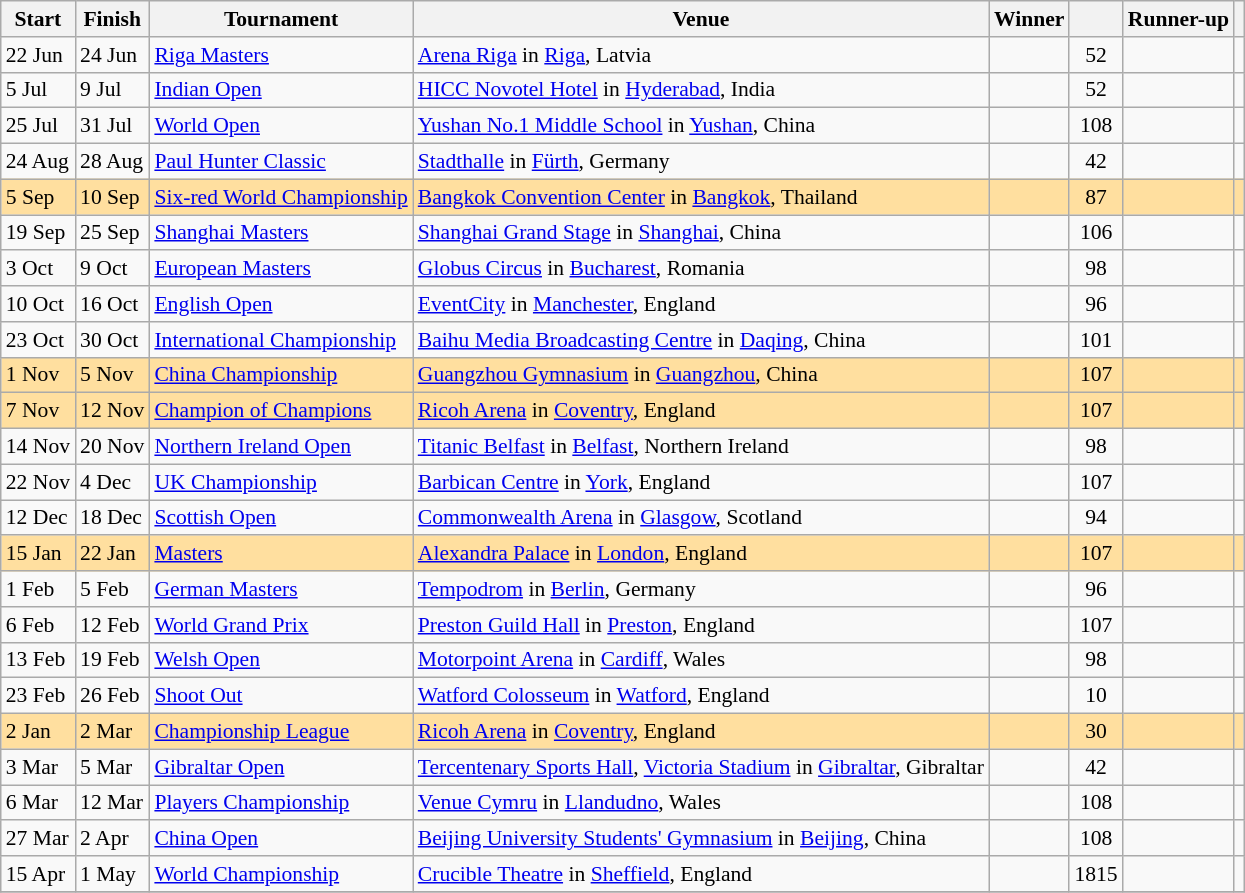<table class="wikitable" style="font-size: 90%">
<tr>
<th>Start</th>
<th>Finish</th>
<th>Tournament</th>
<th>Venue</th>
<th>Winner</th>
<th></th>
<th>Runner-up</th>
<th></th>
</tr>
<tr>
<td>22 Jun</td>
<td>24 Jun</td>
<td><a href='#'>Riga Masters</a></td>
<td><a href='#'>Arena Riga</a> in <a href='#'>Riga</a>, Latvia</td>
<td></td>
<td style="text-align:center;">52</td>
<td></td>
<td style="text-align:center;"></td>
</tr>
<tr>
<td>5 Jul</td>
<td>9 Jul</td>
<td><a href='#'>Indian Open</a></td>
<td><a href='#'>HICC Novotel Hotel</a> in <a href='#'>Hyderabad</a>, India</td>
<td></td>
<td style="text-align:center;">52</td>
<td></td>
<td style="text-align:center;"></td>
</tr>
<tr>
<td>25 Jul</td>
<td>31 Jul</td>
<td><a href='#'>World Open</a></td>
<td><a href='#'>Yushan No.1 Middle School</a> in <a href='#'>Yushan</a>, China</td>
<td></td>
<td style="text-align:center;">108</td>
<td></td>
<td style="text-align:center;"></td>
</tr>
<tr>
<td>24 Aug</td>
<td>28 Aug</td>
<td><a href='#'>Paul Hunter Classic</a></td>
<td><a href='#'>Stadthalle</a> in <a href='#'>Fürth</a>, Germany</td>
<td></td>
<td style="text-align:center;">42</td>
<td></td>
<td style="text-align:center;"></td>
</tr>
<tr style="background:#ffdf9f;">
<td>5 Sep</td>
<td>10 Sep</td>
<td><a href='#'>Six-red World Championship</a></td>
<td><a href='#'>Bangkok Convention Center</a> in <a href='#'>Bangkok</a>, Thailand</td>
<td></td>
<td style="text-align:center;">87</td>
<td></td>
<td style="text-align:center;"></td>
</tr>
<tr>
<td>19 Sep</td>
<td>25 Sep</td>
<td><a href='#'>Shanghai Masters</a></td>
<td><a href='#'>Shanghai Grand Stage</a> in <a href='#'>Shanghai</a>, China</td>
<td></td>
<td style="text-align:center;">106</td>
<td></td>
<td style="text-align:center;"></td>
</tr>
<tr>
<td>3 Oct</td>
<td>9 Oct</td>
<td><a href='#'>European Masters</a></td>
<td><a href='#'>Globus Circus</a> in <a href='#'>Bucharest</a>, Romania</td>
<td></td>
<td style="text-align:center;">98</td>
<td></td>
<td style="text-align:center;"></td>
</tr>
<tr>
<td>10 Oct</td>
<td>16 Oct</td>
<td><a href='#'>English Open</a></td>
<td><a href='#'>EventCity</a> in <a href='#'>Manchester</a>, England</td>
<td></td>
<td style="text-align:center;">96</td>
<td></td>
<td style="text-align:center;"></td>
</tr>
<tr>
<td>23 Oct</td>
<td>30 Oct</td>
<td><a href='#'>International Championship</a></td>
<td><a href='#'>Baihu Media Broadcasting Centre</a> in <a href='#'>Daqing</a>, China</td>
<td></td>
<td style="text-align:center;">101</td>
<td></td>
<td style="text-align:center;"></td>
</tr>
<tr style="background:#ffdf9f;">
<td>1 Nov</td>
<td>5 Nov</td>
<td><a href='#'>China Championship</a></td>
<td><a href='#'>Guangzhou Gymnasium</a> in <a href='#'>Guangzhou</a>, China</td>
<td></td>
<td style="text-align:center;">107</td>
<td></td>
<td style="text-align:center;"></td>
</tr>
<tr style="background:#ffdf9f;">
<td>7 Nov</td>
<td>12 Nov</td>
<td><a href='#'>Champion of Champions</a></td>
<td><a href='#'>Ricoh Arena</a> in <a href='#'>Coventry</a>, England</td>
<td></td>
<td style="text-align:center;">107</td>
<td></td>
<td style="text-align:center;"></td>
</tr>
<tr>
<td>14 Nov</td>
<td>20 Nov</td>
<td><a href='#'>Northern Ireland Open</a></td>
<td><a href='#'>Titanic Belfast</a> in <a href='#'>Belfast</a>, Northern Ireland</td>
<td></td>
<td style="text-align:center;">98</td>
<td></td>
<td style="text-align:center;"></td>
</tr>
<tr>
<td>22 Nov</td>
<td>4 Dec</td>
<td><a href='#'>UK Championship</a></td>
<td><a href='#'>Barbican Centre</a> in <a href='#'>York</a>, England</td>
<td></td>
<td style="text-align:center;">107</td>
<td></td>
<td style="text-align:center;"></td>
</tr>
<tr>
<td>12 Dec</td>
<td>18 Dec</td>
<td><a href='#'>Scottish Open</a></td>
<td><a href='#'>Commonwealth Arena</a> in <a href='#'>Glasgow</a>, Scotland</td>
<td></td>
<td style="text-align:center;">94</td>
<td></td>
<td style="text-align:center;"></td>
</tr>
<tr style="background:#ffdf9f;">
<td>15 Jan</td>
<td>22 Jan</td>
<td><a href='#'>Masters</a></td>
<td><a href='#'>Alexandra Palace</a> in <a href='#'>London</a>, England</td>
<td></td>
<td style="text-align:center;">107</td>
<td></td>
<td style="text-align:center;"></td>
</tr>
<tr>
<td>1 Feb</td>
<td>5 Feb</td>
<td><a href='#'>German Masters</a></td>
<td><a href='#'>Tempodrom</a> in <a href='#'>Berlin</a>, Germany</td>
<td></td>
<td style="text-align:center;">96</td>
<td></td>
<td style="text-align:center;"></td>
</tr>
<tr>
<td>6 Feb</td>
<td>12 Feb</td>
<td><a href='#'>World Grand Prix</a></td>
<td><a href='#'>Preston Guild Hall</a> in <a href='#'>Preston</a>, England</td>
<td></td>
<td style="text-align:center;">107</td>
<td></td>
<td style="text-align:center;"></td>
</tr>
<tr>
<td>13 Feb</td>
<td>19 Feb</td>
<td><a href='#'>Welsh Open</a></td>
<td><a href='#'>Motorpoint Arena</a> in <a href='#'>Cardiff</a>, Wales</td>
<td></td>
<td style="text-align:center;">98</td>
<td></td>
<td style="text-align:center;"></td>
</tr>
<tr>
<td>23 Feb</td>
<td>26 Feb</td>
<td><a href='#'>Shoot Out</a></td>
<td><a href='#'>Watford Colosseum</a> in <a href='#'>Watford</a>, England</td>
<td></td>
<td style="text-align:center;">10</td>
<td></td>
<td style="text-align:center;"></td>
</tr>
<tr style="background:#ffdf9f;">
<td>2 Jan</td>
<td>2 Mar</td>
<td><a href='#'>Championship League</a></td>
<td><a href='#'>Ricoh Arena</a> in <a href='#'>Coventry</a>, England</td>
<td></td>
<td style="text-align:center;">30</td>
<td></td>
<td style="text-align:center;"></td>
</tr>
<tr>
<td>3 Mar</td>
<td>5 Mar</td>
<td><a href='#'>Gibraltar Open</a></td>
<td><a href='#'>Tercentenary Sports Hall</a>, <a href='#'>Victoria Stadium</a> in <a href='#'>Gibraltar</a>, Gibraltar</td>
<td></td>
<td style="text-align:center;">42</td>
<td></td>
<td style="text-align:center;"></td>
</tr>
<tr>
<td>6 Mar</td>
<td>12 Mar</td>
<td><a href='#'>Players Championship</a></td>
<td><a href='#'>Venue Cymru</a> in <a href='#'>Llandudno</a>, Wales</td>
<td></td>
<td style="text-align:center;">108</td>
<td></td>
<td style="text-align:center;"></td>
</tr>
<tr>
<td>27 Mar</td>
<td>2 Apr</td>
<td><a href='#'>China Open</a></td>
<td><a href='#'>Beijing University Students' Gymnasium</a> in <a href='#'>Beijing</a>, China</td>
<td></td>
<td style="text-align:center;">108</td>
<td></td>
<td style="text-align:center;"></td>
</tr>
<tr>
<td>15 Apr</td>
<td>1 May</td>
<td><a href='#'>World Championship</a></td>
<td><a href='#'>Crucible Theatre</a> in <a href='#'>Sheffield</a>, England</td>
<td></td>
<td style="text-align:center;">1815</td>
<td></td>
<td style="text-align:center;"></td>
</tr>
<tr>
</tr>
</table>
